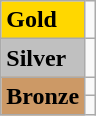<table class="wikitable">
<tr>
<td bgcolor="gold"><strong>Gold</strong></td>
<td></td>
</tr>
<tr>
<td bgcolor="silver"><strong>Silver</strong></td>
<td></td>
</tr>
<tr>
<td rowspan="2" bgcolor="#cc9966"><strong>Bronze</strong></td>
<td></td>
</tr>
<tr>
<td></td>
</tr>
</table>
